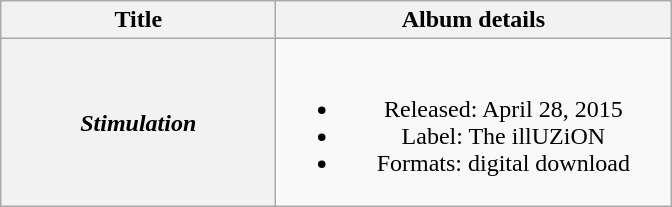<table class="wikitable plainrowheaders" style="text-align:center;">
<tr>
<th scope="col" style="width:11em;">Title</th>
<th scope="col" style="width:16em;">Album details</th>
</tr>
<tr>
<th scope="row"><em>Stimulation</em></th>
<td><br><ul><li>Released: April 28, 2015</li><li>Label: The illUZiON</li><li>Formats: digital download</li></ul></td>
</tr>
</table>
